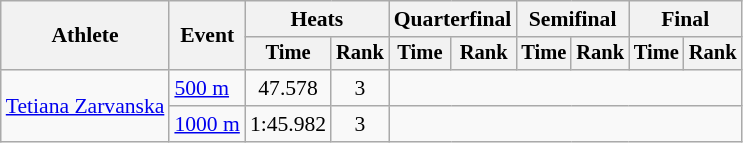<table class="wikitable" style="font-size:90%">
<tr>
<th rowspan=2>Athlete</th>
<th rowspan=2>Event</th>
<th colspan=2>Heats</th>
<th colspan=2>Quarterfinal</th>
<th colspan=2>Semifinal</th>
<th colspan=2>Final</th>
</tr>
<tr style="font-size:95%">
<th>Time</th>
<th>Rank</th>
<th>Time</th>
<th>Rank</th>
<th>Time</th>
<th>Rank</th>
<th>Time</th>
<th>Rank</th>
</tr>
<tr align=center>
<td align=left rowspan=2><a href='#'>Tetiana Zarvanska</a></td>
<td align=left><a href='#'>500 m</a></td>
<td>47.578</td>
<td>3</td>
<td colspan="6"></td>
</tr>
<tr align=center>
<td align=left><a href='#'>1000 m</a></td>
<td>1:45.982</td>
<td>3</td>
<td colspan="6"></td>
</tr>
</table>
